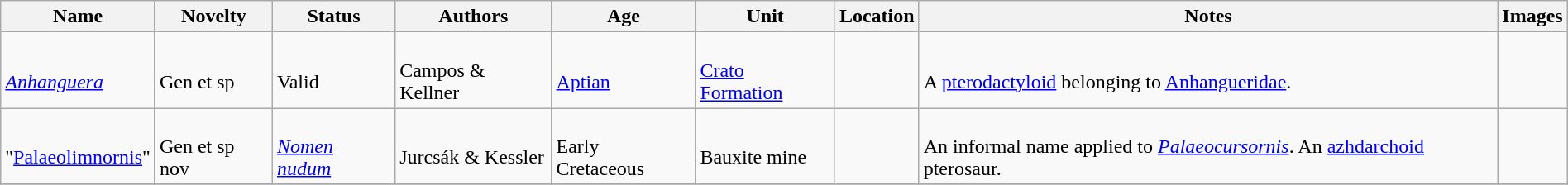<table class="wikitable sortable" align="center" width="100%">
<tr>
<th>Name</th>
<th>Novelty</th>
<th>Status</th>
<th>Authors</th>
<th>Age</th>
<th>Unit</th>
<th>Location</th>
<th>Notes</th>
<th>Images</th>
</tr>
<tr>
<td><br><em><a href='#'>Anhanguera</a></em></td>
<td><br>Gen et sp</td>
<td><br>Valid</td>
<td><br>Campos & Kellner</td>
<td><br><a href='#'>Aptian</a></td>
<td><br><a href='#'>Crato Formation</a></td>
<td><br></td>
<td><br>A <a href='#'>pterodactyloid</a> belonging to <a href='#'>Anhangueridae</a>.</td>
<td></td>
</tr>
<tr>
<td><br>"<a href='#'>Palaeolimnornis</a>"</td>
<td><br>Gen et sp nov</td>
<td><br><em><a href='#'>Nomen nudum</a></em></td>
<td><br>Jurcsák & Kessler</td>
<td><br>Early Cretaceous</td>
<td><br>Bauxite mine</td>
<td><br></td>
<td><br>An informal name applied to <em><a href='#'>Palaeocursornis</a></em>. An <a href='#'>azhdarchoid</a> pterosaur.</td>
<td></td>
</tr>
<tr>
</tr>
</table>
